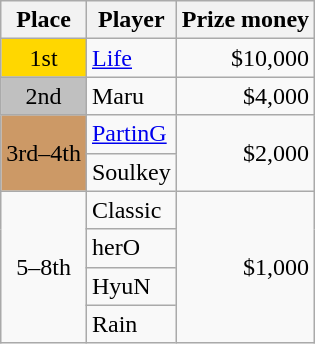<table class="wikitable" style="text-align:left">
<tr>
<th>Place</th>
<th>Player</th>
<th>Prize money</th>
</tr>
<tr>
<td style="text-align:center; background:gold;">1st</td>
<td> <a href='#'>Life</a></td>
<td style="text-align:right">$10,000</td>
</tr>
<tr>
<td style="text-align:center; background:silver;">2nd</td>
<td> Maru</td>
<td style="text-align:right">$4,000</td>
</tr>
<tr>
<td style="text-align:center; background:#c96;" rowspan="2">3rd–4th</td>
<td> <a href='#'>PartinG</a></td>
<td style="text-align:right" rowspan="2">$2,000</td>
</tr>
<tr>
<td> Soulkey</td>
</tr>
<tr>
<td style="text-align:center" rowspan="4">5–8th</td>
<td> Classic</td>
<td style="text-align:right" rowspan="4">$1,000</td>
</tr>
<tr>
<td> herO</td>
</tr>
<tr>
<td> HyuN</td>
</tr>
<tr>
<td> Rain</td>
</tr>
</table>
